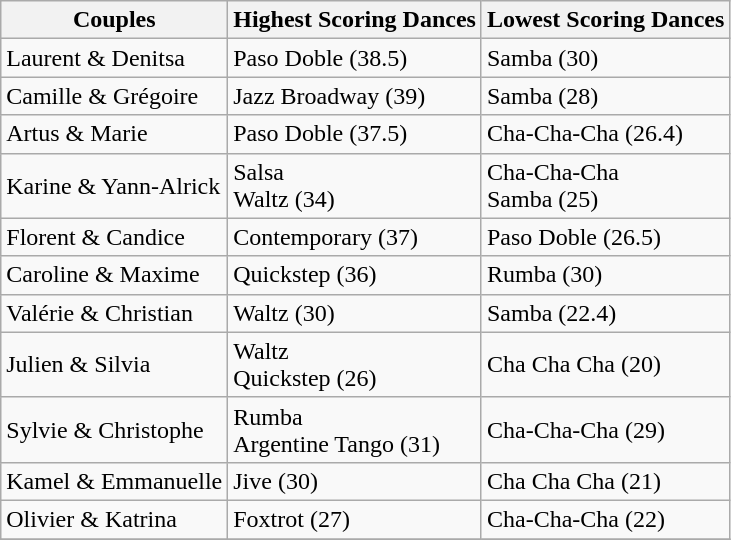<table class="wikitable" border="1">
<tr>
<th>Couples</th>
<th>Highest Scoring Dances</th>
<th>Lowest Scoring Dances</th>
</tr>
<tr>
<td>Laurent & Denitsa</td>
<td>Paso Doble (38.5)</td>
<td>Samba (30)</td>
</tr>
<tr>
<td>Camille & Grégoire</td>
<td>Jazz Broadway (39)</td>
<td>Samba (28)</td>
</tr>
<tr>
<td>Artus & Marie</td>
<td>Paso Doble (37.5)</td>
<td>Cha-Cha-Cha (26.4)</td>
</tr>
<tr>
<td>Karine & Yann-Alrick</td>
<td>Salsa<br>Waltz (34)</td>
<td>Cha-Cha-Cha<br>Samba (25)</td>
</tr>
<tr>
<td>Florent & Candice</td>
<td>Contemporary (37)</td>
<td>Paso Doble (26.5)</td>
</tr>
<tr>
<td>Caroline & Maxime</td>
<td>Quickstep (36)</td>
<td>Rumba (30)</td>
</tr>
<tr>
<td>Valérie & Christian</td>
<td>Waltz (30)</td>
<td>Samba (22.4)</td>
</tr>
<tr>
<td>Julien & Silvia</td>
<td>Waltz<br>Quickstep (26)</td>
<td>Cha Cha Cha (20)</td>
</tr>
<tr>
<td>Sylvie & Christophe</td>
<td>Rumba<br>Argentine Tango (31)</td>
<td>Cha-Cha-Cha (29)</td>
</tr>
<tr>
<td>Kamel & Emmanuelle</td>
<td>Jive (30)</td>
<td>Cha Cha Cha (21)</td>
</tr>
<tr>
<td>Olivier & Katrina</td>
<td>Foxtrot (27)</td>
<td>Cha-Cha-Cha (22)</td>
</tr>
<tr>
</tr>
</table>
